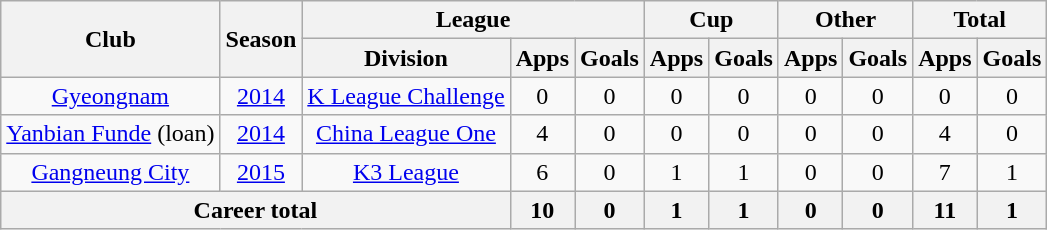<table class="wikitable" style="text-align: center">
<tr>
<th rowspan="2">Club</th>
<th rowspan="2">Season</th>
<th colspan="3">League</th>
<th colspan="2">Cup</th>
<th colspan="2">Other</th>
<th colspan="2">Total</th>
</tr>
<tr>
<th>Division</th>
<th>Apps</th>
<th>Goals</th>
<th>Apps</th>
<th>Goals</th>
<th>Apps</th>
<th>Goals</th>
<th>Apps</th>
<th>Goals</th>
</tr>
<tr>
<td><a href='#'>Gyeongnam</a></td>
<td><a href='#'>2014</a></td>
<td><a href='#'>K League Challenge</a></td>
<td>0</td>
<td>0</td>
<td>0</td>
<td>0</td>
<td>0</td>
<td>0</td>
<td>0</td>
<td>0</td>
</tr>
<tr>
<td><a href='#'>Yanbian Funde</a> (loan)</td>
<td><a href='#'>2014</a></td>
<td><a href='#'>China League One</a></td>
<td>4</td>
<td>0</td>
<td>0</td>
<td>0</td>
<td>0</td>
<td>0</td>
<td>4</td>
<td>0</td>
</tr>
<tr>
<td><a href='#'>Gangneung City</a></td>
<td><a href='#'>2015</a></td>
<td><a href='#'>K3 League</a></td>
<td>6</td>
<td>0</td>
<td>1</td>
<td>1</td>
<td>0</td>
<td>0</td>
<td>7</td>
<td>1</td>
</tr>
<tr>
<th colspan=3>Career total</th>
<th>10</th>
<th>0</th>
<th>1</th>
<th>1</th>
<th>0</th>
<th>0</th>
<th>11</th>
<th>1</th>
</tr>
</table>
